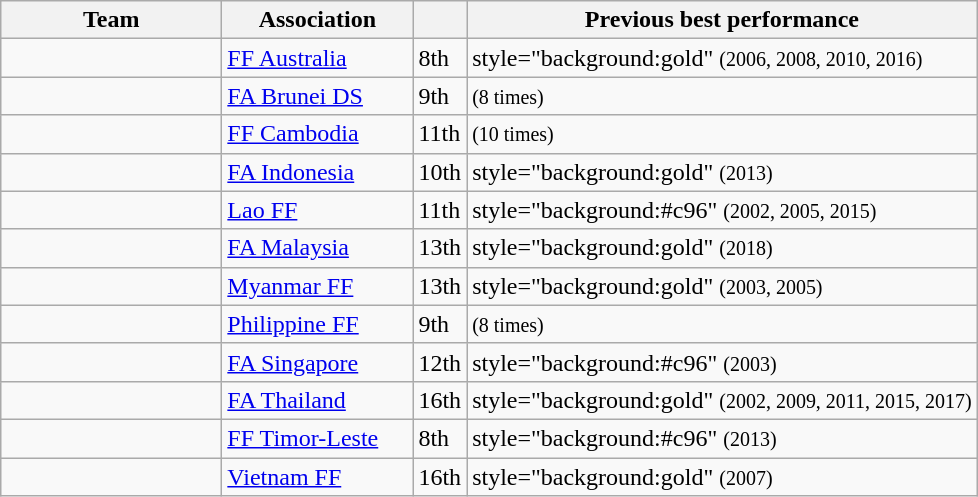<table class="wikitable sortable">
<tr>
<th style="width:140px;">Team</th>
<th style="width:120px;">Association</th>
<th></th>
<th>Previous best performance</th>
</tr>
<tr>
<td></td>
<td><a href='#'>FF Australia</a></td>
<td>8th</td>
<td>style="background:gold"  <small>(2006, 2008, 2010, 2016)</small></td>
</tr>
<tr>
<td></td>
<td><a href='#'>FA Brunei DS</a></td>
<td>9th</td>
<td> <small>(8 times)</small></td>
</tr>
<tr>
<td></td>
<td><a href='#'>FF Cambodia</a></td>
<td>11th</td>
<td> <small>(10 times)</small></td>
</tr>
<tr>
<td></td>
<td><a href='#'>FA Indonesia</a></td>
<td>10th</td>
<td>style="background:gold"  <small>(2013)</small></td>
</tr>
<tr>
<td></td>
<td><a href='#'>Lao FF</a></td>
<td>11th</td>
<td>style="background:#c96"  <small>(2002, 2005, 2015)</small></td>
</tr>
<tr>
<td></td>
<td><a href='#'>FA Malaysia</a></td>
<td>13th</td>
<td>style="background:gold"  <small>(2018)</small></td>
</tr>
<tr>
<td></td>
<td><a href='#'>Myanmar FF</a></td>
<td>13th</td>
<td>style="background:gold"  <small>(2003, 2005)</small></td>
</tr>
<tr>
<td></td>
<td><a href='#'>Philippine FF</a></td>
<td>9th</td>
<td> <small>(8 times)</small></td>
</tr>
<tr>
<td></td>
<td><a href='#'>FA Singapore</a></td>
<td>12th</td>
<td>style="background:#c96"  <small>(2003)</small></td>
</tr>
<tr>
<td></td>
<td><a href='#'>FA Thailand</a></td>
<td>16th</td>
<td>style="background:gold"  <small>(2002, 2009, 2011, 2015, 2017)</small></td>
</tr>
<tr>
<td></td>
<td><a href='#'>FF Timor-Leste</a></td>
<td>8th</td>
<td>style="background:#c96"  <small>(2013)</small></td>
</tr>
<tr>
<td></td>
<td><a href='#'>Vietnam FF</a></td>
<td>16th</td>
<td>style="background:gold"  <small>(2007)</small></td>
</tr>
</table>
